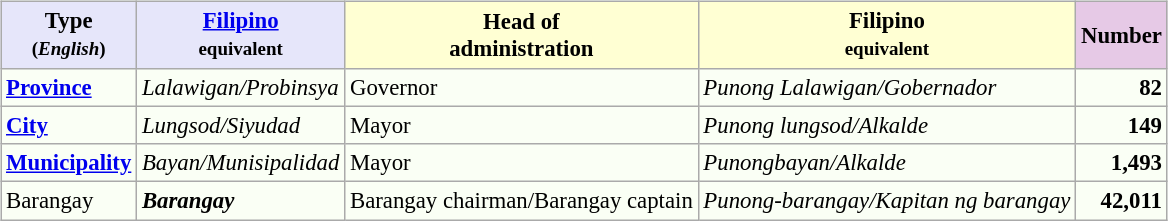<table style="margin:auto;">
<tr>
<td><br><table style="margin:auto;">
<tr>
<td></td>
</tr>
</table>
</td>
<td></td>
</tr>
<tr>
<td><br><table class="wikitable" style="font-size:95%; line-height:1.20em; background-color:#FAFFF5; margin:auto;">
<tr>
<th style="background-color:#E6E6FA;">Type<br><small>(<em>English</em>)</small></th>
<th style="background-color:#E6E6FA;"><a href='#'>Filipino</a><br><small>equivalent</small></th>
<th style="background-color:#FFFFD3;">Head of<br>administration</th>
<th style="background-color:#FFFFD3;">Filipino<br><small>equivalent</small></th>
<th style="background-color:#E6C9E6;">Number</th>
</tr>
<tr>
<td style="font-weight:bold;"><a href='#'>Province</a></td>
<td style="font-style:italic;">Lalawigan/Probinsya</td>
<td>Governor</td>
<td style="font-style:italic;">Punong Lalawigan/Gobernador</td>
<td style="text-align:right; font-weight:bold;">82</td>
</tr>
<tr>
<td style="font-weight:bold;"><a href='#'>City</a></td>
<td style="font-style:italic;">Lungsod/Siyudad</td>
<td>Mayor</td>
<td style="font-style:italic;">Punong lungsod/Alkalde</td>
<td style="text-align:right; font-weight:bold;">149</td>
</tr>
<tr>
<td style="font-weight:bold;"><a href='#'>Municipality</a></td>
<td style="font-style:italic;">Bayan/Munisipalidad</td>
<td>Mayor</td>
<td style="font-style:italic;">Punongbayan/Alkalde</td>
<td style="text-align:right; font-weight:bold;">1,493</td>
</tr>
<tr>
<td>Barangay</td>
<td style="font-style:italic; font-weight:bold;">Barangay</td>
<td>Barangay chairman/Barangay captain</td>
<td style="font-style:italic;">Punong-barangay/Kapitan ng barangay</td>
<td style="text-align:right; font-weight:bold;">42,011</td>
</tr>
</table>
</td>
</tr>
</table>
